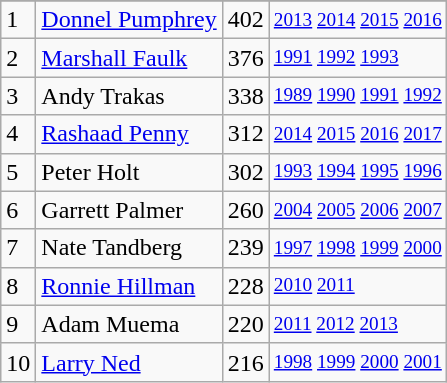<table class="wikitable">
<tr>
</tr>
<tr>
<td>1</td>
<td><a href='#'>Donnel Pumphrey</a></td>
<td><abbr>402</abbr></td>
<td style="font-size:80%;"><a href='#'>2013</a> <a href='#'>2014</a> <a href='#'>2015</a> <a href='#'>2016</a></td>
</tr>
<tr>
<td>2</td>
<td><a href='#'>Marshall Faulk</a></td>
<td><abbr>376</abbr></td>
<td style="font-size:80%;"><a href='#'>1991</a> <a href='#'>1992</a> <a href='#'>1993</a></td>
</tr>
<tr>
<td>3</td>
<td>Andy Trakas</td>
<td><abbr>338</abbr></td>
<td style="font-size:80%;"><a href='#'>1989</a> <a href='#'>1990</a> <a href='#'>1991</a> <a href='#'>1992</a></td>
</tr>
<tr>
<td>4</td>
<td><a href='#'>Rashaad Penny</a></td>
<td><abbr>312</abbr></td>
<td style="font-size:80%;"><a href='#'>2014</a> <a href='#'>2015</a> <a href='#'>2016</a> <a href='#'>2017</a></td>
</tr>
<tr>
<td>5</td>
<td>Peter Holt</td>
<td><abbr>302</abbr></td>
<td style="font-size:80%;"><a href='#'>1993</a> <a href='#'>1994</a> <a href='#'>1995</a> <a href='#'>1996</a></td>
</tr>
<tr>
<td>6</td>
<td>Garrett Palmer</td>
<td><abbr>260</abbr></td>
<td style="font-size:80%;"><a href='#'>2004</a> <a href='#'>2005</a> <a href='#'>2006</a> <a href='#'>2007</a></td>
</tr>
<tr>
<td>7</td>
<td>Nate Tandberg</td>
<td><abbr>239</abbr></td>
<td style="font-size:80%;"><a href='#'>1997</a> <a href='#'>1998</a> <a href='#'>1999</a> <a href='#'>2000</a></td>
</tr>
<tr>
<td>8</td>
<td><a href='#'>Ronnie Hillman</a></td>
<td><abbr>228</abbr></td>
<td style="font-size:80%;"><a href='#'>2010</a> <a href='#'>2011</a></td>
</tr>
<tr>
<td>9</td>
<td>Adam Muema</td>
<td><abbr>220</abbr></td>
<td style="font-size:80%;"><a href='#'>2011</a> <a href='#'>2012</a> <a href='#'>2013</a></td>
</tr>
<tr>
<td>10</td>
<td><a href='#'>Larry Ned</a></td>
<td><abbr>216</abbr></td>
<td style="font-size:80%;"><a href='#'>1998</a> <a href='#'>1999</a> <a href='#'>2000</a> <a href='#'>2001</a></td>
</tr>
</table>
